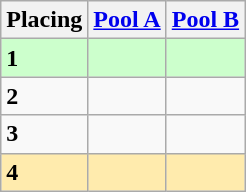<table class="wikitable" style="border:1px solid #aaa;">
<tr>
<th>Placing</th>
<th><a href='#'>Pool A</a></th>
<th><a href='#'>Pool B</a></th>
</tr>
<tr style="background:#cfc;">
<td><strong>1</strong></td>
<td></td>
<td></td>
</tr>
<tr>
<td><strong>2</strong></td>
<td></td>
<td></td>
</tr>
<tr>
<td><strong>3</strong></td>
<td></td>
<td></td>
</tr>
<tr style="background: #ffebad;">
<td><strong>4</strong></td>
<td></td>
<td></td>
</tr>
</table>
